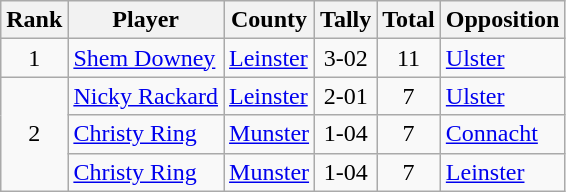<table class="wikitable">
<tr>
<th>Rank</th>
<th>Player</th>
<th>County</th>
<th>Tally</th>
<th>Total</th>
<th>Opposition</th>
</tr>
<tr>
<td rowspan=1 align=center>1</td>
<td><a href='#'>Shem Downey</a></td>
<td><a href='#'>Leinster</a></td>
<td align=center>3-02</td>
<td align=center>11</td>
<td><a href='#'>Ulster</a></td>
</tr>
<tr>
<td rowspan=3 align=center>2</td>
<td><a href='#'>Nicky Rackard</a></td>
<td><a href='#'>Leinster</a></td>
<td align=center>2-01</td>
<td align=center>7</td>
<td><a href='#'>Ulster</a></td>
</tr>
<tr>
<td><a href='#'>Christy Ring</a></td>
<td><a href='#'>Munster</a></td>
<td align=center>1-04</td>
<td align=center>7</td>
<td><a href='#'>Connacht</a></td>
</tr>
<tr>
<td><a href='#'>Christy Ring</a></td>
<td><a href='#'>Munster</a></td>
<td align=center>1-04</td>
<td align=center>7</td>
<td><a href='#'>Leinster</a></td>
</tr>
</table>
